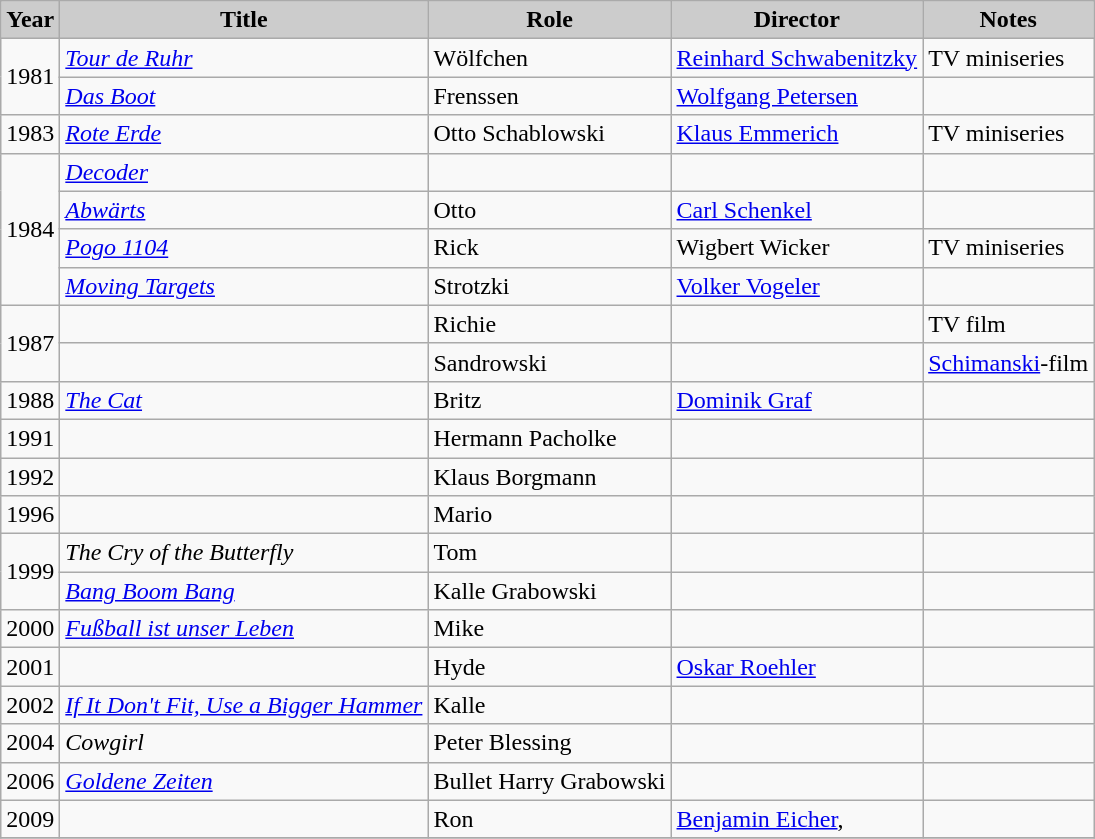<table class="wikitable">
<tr>
<th style="background: #CCCCCC;">Year</th>
<th style="background: #CCCCCC;">Title</th>
<th style="background: #CCCCCC;">Role</th>
<th style="background: #CCCCCC;">Director</th>
<th style="background: #CCCCCC;">Notes</th>
</tr>
<tr>
<td rowspan=2>1981</td>
<td><em><a href='#'>Tour de Ruhr</a></em></td>
<td>Wölfchen</td>
<td><a href='#'>Reinhard Schwabenitzky</a></td>
<td>TV miniseries</td>
</tr>
<tr>
<td><em><a href='#'>Das Boot</a></em></td>
<td>Frenssen</td>
<td><a href='#'>Wolfgang Petersen</a></td>
<td></td>
</tr>
<tr>
<td>1983</td>
<td><em><a href='#'>Rote Erde</a></em></td>
<td>Otto Schablowski</td>
<td><a href='#'>Klaus Emmerich</a></td>
<td>TV miniseries</td>
</tr>
<tr>
<td rowspan=4>1984</td>
<td><em><a href='#'>Decoder</a></em></td>
<td></td>
<td></td>
<td></td>
</tr>
<tr>
<td><em><a href='#'>Abwärts</a></em></td>
<td>Otto</td>
<td><a href='#'>Carl Schenkel</a></td>
<td></td>
</tr>
<tr>
<td><em><a href='#'>Pogo 1104</a></em></td>
<td>Rick</td>
<td>Wigbert Wicker</td>
<td>TV miniseries</td>
</tr>
<tr>
<td><em><a href='#'>Moving Targets</a></em></td>
<td>Strotzki</td>
<td><a href='#'>Volker Vogeler</a></td>
<td></td>
</tr>
<tr>
<td rowspan=2>1987</td>
<td><em></em></td>
<td>Richie</td>
<td></td>
<td>TV film</td>
</tr>
<tr>
<td><em></em></td>
<td>Sandrowski</td>
<td></td>
<td><a href='#'>Schimanski</a>-film</td>
</tr>
<tr>
<td>1988</td>
<td><em><a href='#'>The Cat</a></em></td>
<td>Britz</td>
<td><a href='#'>Dominik Graf</a></td>
<td></td>
</tr>
<tr>
<td>1991</td>
<td><em></em></td>
<td>Hermann Pacholke</td>
<td></td>
<td></td>
</tr>
<tr>
<td>1992</td>
<td><em></em></td>
<td>Klaus Borgmann</td>
<td></td>
<td></td>
</tr>
<tr>
<td>1996</td>
<td><em></em></td>
<td>Mario</td>
<td></td>
<td></td>
</tr>
<tr>
<td rowspan=2>1999</td>
<td><em>The Cry of the Butterfly</em></td>
<td>Tom</td>
<td></td>
<td></td>
</tr>
<tr>
<td><em><a href='#'>Bang Boom Bang</a></em></td>
<td>Kalle Grabowski</td>
<td></td>
<td></td>
</tr>
<tr>
<td>2000</td>
<td><em><a href='#'>Fußball ist unser Leben</a></em></td>
<td>Mike</td>
<td></td>
<td></td>
</tr>
<tr>
<td>2001</td>
<td><em></em></td>
<td>Hyde</td>
<td><a href='#'>Oskar Roehler</a></td>
<td></td>
</tr>
<tr>
<td>2002</td>
<td><em><a href='#'>If It Don't Fit, Use a Bigger Hammer</a></em></td>
<td>Kalle</td>
<td></td>
<td></td>
</tr>
<tr>
<td>2004</td>
<td><em>Cowgirl</em></td>
<td>Peter Blessing</td>
<td></td>
<td></td>
</tr>
<tr>
<td>2006</td>
<td><em><a href='#'>Goldene Zeiten</a></em></td>
<td>Bullet Harry Grabowski</td>
<td></td>
<td></td>
</tr>
<tr>
<td>2009</td>
<td><em></em></td>
<td>Ron</td>
<td><a href='#'>Benjamin Eicher</a>, <br></td>
<td></td>
</tr>
<tr>
</tr>
</table>
